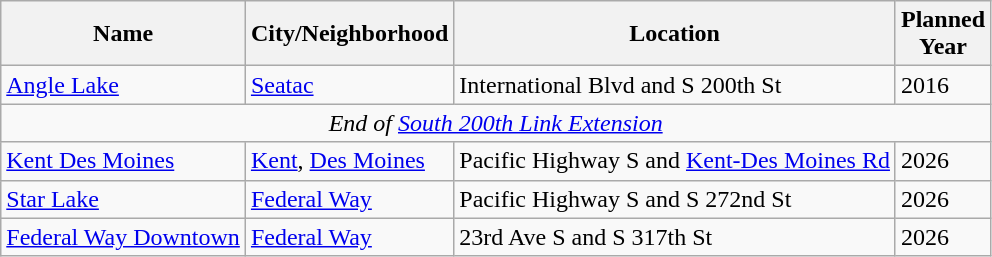<table class="wikitable">
<tr>
<th>Name</th>
<th>City/Neighborhood</th>
<th>Location</th>
<th>Planned<br>Year</th>
</tr>
<tr>
<td><a href='#'>Angle Lake</a></td>
<td><a href='#'>Seatac</a></td>
<td>International Blvd and S 200th St</td>
<td>2016</td>
</tr>
<tr>
<td align=center colspan="6"><em>End of <a href='#'>South 200th Link Extension</a></em></td>
</tr>
<tr>
<td><a href='#'>Kent Des Moines</a></td>
<td><a href='#'>Kent</a>, <a href='#'>Des Moines</a></td>
<td>Pacific Highway S and <a href='#'>Kent-Des Moines Rd</a></td>
<td>2026</td>
</tr>
<tr>
<td><a href='#'>Star Lake</a></td>
<td><a href='#'>Federal Way</a></td>
<td>Pacific Highway S and S 272nd St</td>
<td>2026</td>
</tr>
<tr>
<td><a href='#'>Federal Way Downtown</a></td>
<td><a href='#'>Federal Way</a></td>
<td>23rd Ave S and S 317th St</td>
<td>2026</td>
</tr>
</table>
